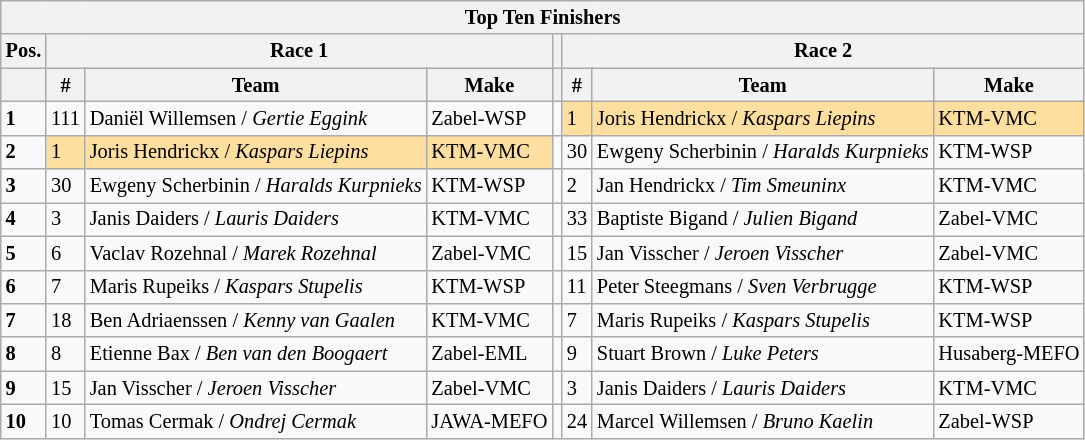<table class="wikitable" style="font-size: 85%;">
<tr>
<th colspan=8>Top Ten Finishers</th>
</tr>
<tr>
<th>Pos.</th>
<th colspan=3>Race 1</th>
<th></th>
<th colspan=3>Race 2</th>
</tr>
<tr>
<th></th>
<th>#</th>
<th>Team</th>
<th>Make</th>
<th></th>
<th>#</th>
<th>Team</th>
<th>Make</th>
</tr>
<tr>
<td><strong>1</strong></td>
<td>111</td>
<td> Daniël Willemsen / <em>Gertie Eggink</em></td>
<td>Zabel-WSP</td>
<td></td>
<td style="background:#ffdf9f;">1</td>
<td style="background:#ffdf9f;"> Joris Hendrickx / <em>Kaspars Liepins</em></td>
<td style="background:#ffdf9f;">KTM-VMC</td>
</tr>
<tr>
<td><strong>2</strong></td>
<td style="background:#ffdf9f;">1</td>
<td style="background:#ffdf9f;"> Joris Hendrickx / <em>Kaspars Liepins</em></td>
<td style="background:#ffdf9f;">KTM-VMC</td>
<td></td>
<td>30</td>
<td> Ewgeny Scherbinin / <em>Haralds Kurpnieks</em></td>
<td>KTM-WSP</td>
</tr>
<tr>
<td><strong>3</strong></td>
<td>30</td>
<td> Ewgeny Scherbinin / <em>Haralds Kurpnieks</em></td>
<td>KTM-WSP</td>
<td></td>
<td>2</td>
<td> Jan Hendrickx / <em>Tim Smeuninx</em></td>
<td>KTM-VMC</td>
</tr>
<tr>
<td><strong>4</strong></td>
<td>3</td>
<td> Janis Daiders / <em>Lauris Daiders</em></td>
<td>KTM-VMC</td>
<td></td>
<td>33</td>
<td> Baptiste Bigand / <em>Julien Bigand</em></td>
<td>Zabel-VMC</td>
</tr>
<tr>
<td><strong>5</strong></td>
<td>6</td>
<td> Vaclav Rozehnal / <em>Marek Rozehnal</em></td>
<td>Zabel-VMC</td>
<td></td>
<td>15</td>
<td> Jan Visscher / <em>Jeroen Visscher</em></td>
<td>Zabel-VMC</td>
</tr>
<tr>
<td><strong>6</strong></td>
<td>7</td>
<td> Maris Rupeiks / <em>Kaspars Stupelis</em></td>
<td>KTM-WSP</td>
<td></td>
<td>11</td>
<td> Peter Steegmans / <em>Sven Verbrugge</em></td>
<td>KTM-WSP</td>
</tr>
<tr>
<td><strong>7</strong></td>
<td>18</td>
<td> Ben Adriaenssen / <em>Kenny van Gaalen</em></td>
<td>KTM-VMC</td>
<td></td>
<td>7</td>
<td> Maris Rupeiks / <em>Kaspars Stupelis</em></td>
<td>KTM-WSP</td>
</tr>
<tr>
<td><strong>8</strong></td>
<td>8</td>
<td> Etienne Bax / <em>Ben van den Boogaert</em></td>
<td>Zabel-EML</td>
<td></td>
<td>9</td>
<td> Stuart Brown / <em>Luke Peters</em></td>
<td>Husaberg-MEFO</td>
</tr>
<tr>
<td><strong>9</strong></td>
<td>15</td>
<td> Jan Visscher / <em>Jeroen Visscher</em></td>
<td>Zabel-VMC</td>
<td></td>
<td>3</td>
<td> Janis Daiders / <em>Lauris Daiders</em></td>
<td>KTM-VMC</td>
</tr>
<tr>
<td><strong>10</strong></td>
<td>10</td>
<td> Tomas Cermak / <em>Ondrej Cermak</em></td>
<td>JAWA-MEFO</td>
<td></td>
<td>24</td>
<td> Marcel Willemsen / <em>Bruno Kaelin</em></td>
<td>Zabel-WSP</td>
</tr>
</table>
